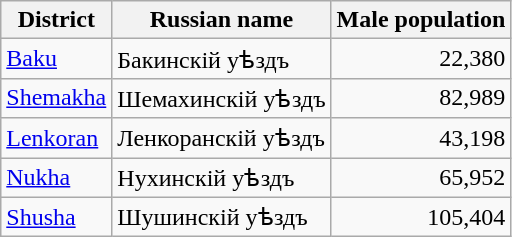<table class="wikitable sortable">
<tr>
<th>District</th>
<th>Russian name</th>
<th>Male population</th>
</tr>
<tr>
<td><a href='#'>Baku</a></td>
<td>Бакинскій уѣздъ</td>
<td align="right">22,380</td>
</tr>
<tr>
<td><a href='#'>Shemakha</a></td>
<td>Шемахинскій уѣздъ</td>
<td align="right">82,989</td>
</tr>
<tr>
<td><a href='#'>Lenkoran</a></td>
<td>Ленкоранскій уѣздъ</td>
<td align="right">43,198</td>
</tr>
<tr>
<td><a href='#'>Nukha</a></td>
<td>Нухинскій уѣздъ</td>
<td align="right">65,952</td>
</tr>
<tr>
<td><a href='#'>Shusha</a></td>
<td>Шушинскій уѣздъ</td>
<td align="right">105,404</td>
</tr>
</table>
